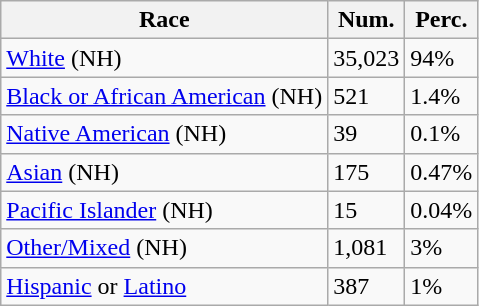<table class="wikitable">
<tr>
<th>Race</th>
<th>Num.</th>
<th>Perc.</th>
</tr>
<tr>
<td><a href='#'>White</a> (NH)</td>
<td>35,023</td>
<td>94%</td>
</tr>
<tr>
<td><a href='#'>Black or African American</a> (NH)</td>
<td>521</td>
<td>1.4%</td>
</tr>
<tr>
<td><a href='#'>Native American</a> (NH)</td>
<td>39</td>
<td>0.1%</td>
</tr>
<tr>
<td><a href='#'>Asian</a> (NH)</td>
<td>175</td>
<td>0.47%</td>
</tr>
<tr>
<td><a href='#'>Pacific Islander</a> (NH)</td>
<td>15</td>
<td>0.04%</td>
</tr>
<tr>
<td><a href='#'>Other/Mixed</a> (NH)</td>
<td>1,081</td>
<td>3%</td>
</tr>
<tr>
<td><a href='#'>Hispanic</a> or <a href='#'>Latino</a></td>
<td>387</td>
<td>1%</td>
</tr>
</table>
